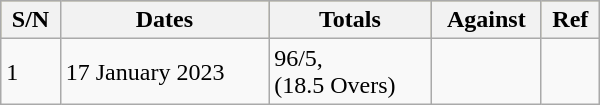<table class="wikitable"  style="width: 400px;">
<tr bgcolor=#bdb76b>
<th>S/N</th>
<th>Dates</th>
<th>Totals</th>
<th>Against</th>
<th>Ref</th>
</tr>
<tr>
<td>1</td>
<td>17 January 2023</td>
<td>96/5,<br>(18.5 Overs)</td>
<td></td>
<td></td>
</tr>
</table>
